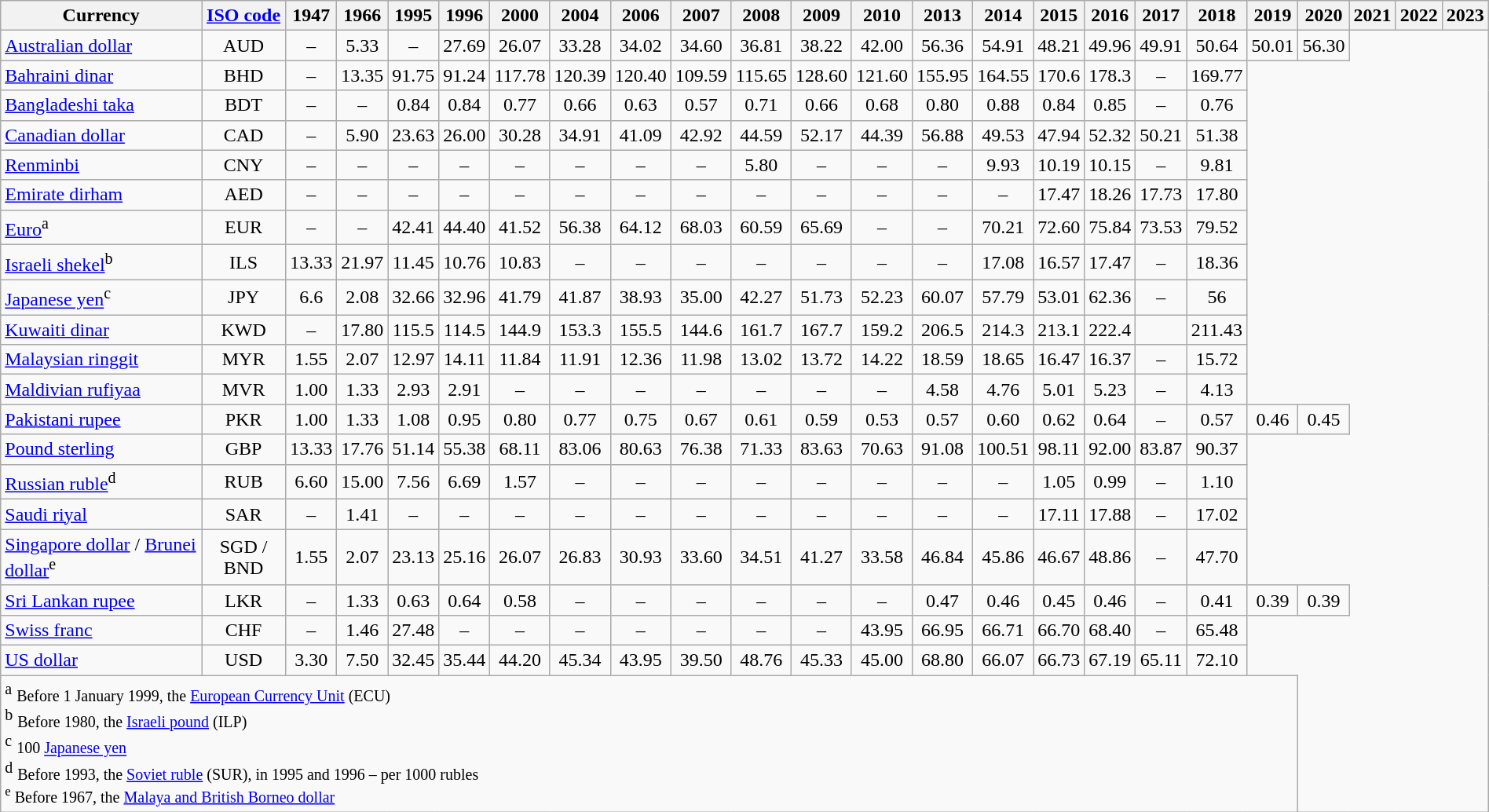<table class="wikitable" style="text-align: center; margin: 1em auto 1em auto;">
<tr>
<th>Currency</th>
<th><a href='#'>ISO code</a></th>
<th>1947</th>
<th>1966</th>
<th>1995</th>
<th>1996</th>
<th>2000</th>
<th>2004</th>
<th>2006</th>
<th>2007</th>
<th>2008</th>
<th>2009</th>
<th>2010</th>
<th>2013</th>
<th>2014</th>
<th>2015</th>
<th>2016</th>
<th>2017</th>
<th>2018</th>
<th>2019</th>
<th>2020</th>
<th>2021</th>
<th>2022</th>
<th>2023</th>
</tr>
<tr>
<td style="text-align: left;"><a href='#'>Australian dollar</a></td>
<td>AUD</td>
<td>–</td>
<td>5.33</td>
<td>–</td>
<td>27.69</td>
<td>26.07</td>
<td>33.28</td>
<td>34.02</td>
<td>34.60</td>
<td>36.81</td>
<td>38.22</td>
<td>42.00</td>
<td>56.36</td>
<td>54.91</td>
<td>48.21</td>
<td>49.96</td>
<td>49.91</td>
<td>50.64</td>
<td>50.01</td>
<td>56.30</td>
</tr>
<tr>
<td style="text-align: left;"><a href='#'>Bahraini dinar</a></td>
<td>BHD</td>
<td>–</td>
<td>13.35</td>
<td>91.75</td>
<td>91.24</td>
<td>117.78</td>
<td>120.39</td>
<td>120.40</td>
<td>109.59</td>
<td>115.65</td>
<td>128.60</td>
<td>121.60</td>
<td>155.95</td>
<td>164.55</td>
<td>170.6</td>
<td>178.3</td>
<td>–</td>
<td>169.77</td>
</tr>
<tr>
<td style="text-align: left;"><a href='#'>Bangladeshi taka</a></td>
<td>BDT</td>
<td>–</td>
<td>–</td>
<td>0.84</td>
<td>0.84</td>
<td>0.77</td>
<td>0.66</td>
<td>0.63</td>
<td>0.57</td>
<td>0.71</td>
<td>0.66</td>
<td>0.68</td>
<td>0.80</td>
<td>0.88</td>
<td>0.84</td>
<td>0.85</td>
<td>–</td>
<td>0.76</td>
</tr>
<tr>
<td style="text-align: left;"><a href='#'>Canadian dollar</a></td>
<td>CAD</td>
<td>–</td>
<td>5.90</td>
<td>23.63</td>
<td>26.00</td>
<td>30.28</td>
<td>34.91</td>
<td>41.09</td>
<td>42.92</td>
<td>44.59</td>
<td>52.17</td>
<td>44.39</td>
<td>56.88</td>
<td>49.53</td>
<td>47.94</td>
<td>52.32</td>
<td>50.21</td>
<td>51.38</td>
</tr>
<tr>
<td style="text-align: left;"><a href='#'>Renminbi</a></td>
<td>CNY</td>
<td>–</td>
<td>–</td>
<td>–</td>
<td>–</td>
<td>–</td>
<td>–</td>
<td>–</td>
<td>–</td>
<td>5.80</td>
<td>–</td>
<td>–</td>
<td>–</td>
<td>9.93</td>
<td>10.19</td>
<td>10.15</td>
<td>–</td>
<td>9.81</td>
</tr>
<tr>
<td style="text-align: left;"><a href='#'>Emirate dirham</a></td>
<td>AED</td>
<td>–</td>
<td>–</td>
<td>–</td>
<td>–</td>
<td>–</td>
<td>–</td>
<td>–</td>
<td>–</td>
<td>–</td>
<td>–</td>
<td>–</td>
<td>–</td>
<td>–</td>
<td>17.47</td>
<td>18.26</td>
<td>17.73</td>
<td>17.80</td>
</tr>
<tr>
<td style="text-align: left;"><a href='#'>Euro</a><sup>a</sup></td>
<td>EUR</td>
<td>–</td>
<td>–</td>
<td>42.41</td>
<td>44.40</td>
<td>41.52</td>
<td>56.38</td>
<td>64.12</td>
<td>68.03</td>
<td>60.59</td>
<td>65.69</td>
<td>–</td>
<td>–</td>
<td>70.21</td>
<td>72.60</td>
<td>75.84</td>
<td>73.53</td>
<td>79.52</td>
</tr>
<tr>
<td style="text-align: left;"><a href='#'>Israeli shekel</a><sup>b</sup></td>
<td>ILS</td>
<td>13.33</td>
<td>21.97</td>
<td>11.45</td>
<td>10.76</td>
<td>10.83</td>
<td>–</td>
<td>–</td>
<td>–</td>
<td>–</td>
<td>–</td>
<td>–</td>
<td>–</td>
<td>17.08</td>
<td>16.57</td>
<td>17.47</td>
<td>–</td>
<td>18.36</td>
</tr>
<tr>
<td style="text-align: left;"><a href='#'>Japanese yen</a><sup>c</sup></td>
<td>JPY</td>
<td>6.6</td>
<td>2.08</td>
<td>32.66</td>
<td>32.96</td>
<td>41.79</td>
<td>41.87</td>
<td>38.93</td>
<td>35.00</td>
<td>42.27</td>
<td>51.73</td>
<td>52.23</td>
<td>60.07</td>
<td>57.79</td>
<td>53.01</td>
<td>62.36</td>
<td>–</td>
<td>56</td>
</tr>
<tr>
<td style="text-align: left;"><a href='#'>Kuwaiti dinar</a></td>
<td>KWD</td>
<td>–</td>
<td>17.80</td>
<td>115.5</td>
<td>114.5</td>
<td>144.9</td>
<td>153.3</td>
<td>155.5</td>
<td>144.6</td>
<td>161.7</td>
<td>167.7</td>
<td>159.2</td>
<td>206.5</td>
<td>214.3</td>
<td>213.1</td>
<td>222.4</td>
<td></td>
<td>211.43</td>
</tr>
<tr>
<td style="text-align: left;"><a href='#'>Malaysian ringgit</a></td>
<td>MYR</td>
<td>1.55</td>
<td>2.07</td>
<td>12.97</td>
<td>14.11</td>
<td>11.84</td>
<td>11.91</td>
<td>12.36</td>
<td>11.98</td>
<td>13.02</td>
<td>13.72</td>
<td>14.22</td>
<td>18.59</td>
<td>18.65</td>
<td>16.47</td>
<td>16.37</td>
<td>–</td>
<td>15.72</td>
</tr>
<tr>
<td style="text-align: left;"><a href='#'>Maldivian rufiyaa</a></td>
<td>MVR</td>
<td>1.00</td>
<td>1.33</td>
<td>2.93</td>
<td>2.91</td>
<td>–</td>
<td>–</td>
<td>–</td>
<td>–</td>
<td>–</td>
<td>–</td>
<td>–</td>
<td>4.58</td>
<td>4.76</td>
<td>5.01</td>
<td>5.23</td>
<td>–</td>
<td>4.13</td>
</tr>
<tr>
<td style="text-align: left;"><a href='#'>Pakistani rupee</a></td>
<td>PKR</td>
<td>1.00</td>
<td>1.33</td>
<td>1.08</td>
<td>0.95</td>
<td>0.80</td>
<td>0.77</td>
<td>0.75</td>
<td>0.67</td>
<td>0.61</td>
<td>0.59</td>
<td>0.53</td>
<td>0.57</td>
<td>0.60</td>
<td>0.62</td>
<td>0.64</td>
<td>–</td>
<td>0.57</td>
<td>0.46</td>
<td>0.45</td>
</tr>
<tr>
<td style="text-align: left;"><a href='#'>Pound sterling</a></td>
<td>GBP</td>
<td>13.33</td>
<td>17.76</td>
<td>51.14</td>
<td>55.38</td>
<td>68.11</td>
<td>83.06</td>
<td>80.63</td>
<td>76.38</td>
<td>71.33</td>
<td>83.63</td>
<td>70.63</td>
<td>91.08</td>
<td>100.51</td>
<td>98.11</td>
<td>92.00</td>
<td>83.87</td>
<td>90.37</td>
</tr>
<tr>
<td style="text-align: left;"><a href='#'>Russian ruble</a><sup>d</sup></td>
<td>RUB</td>
<td>6.60</td>
<td>15.00</td>
<td>7.56</td>
<td>6.69</td>
<td>1.57</td>
<td>–</td>
<td>–</td>
<td>–</td>
<td>–</td>
<td>–</td>
<td>–</td>
<td>–</td>
<td>–</td>
<td>1.05</td>
<td>0.99</td>
<td>–</td>
<td>1.10</td>
</tr>
<tr>
<td style="text-align: left;"><a href='#'>Saudi riyal</a></td>
<td>SAR</td>
<td>–</td>
<td>1.41</td>
<td>–</td>
<td>–</td>
<td>–</td>
<td>–</td>
<td>–</td>
<td>–</td>
<td>–</td>
<td>–</td>
<td>–</td>
<td>–</td>
<td>–</td>
<td>17.11</td>
<td>17.88</td>
<td>–</td>
<td>17.02</td>
</tr>
<tr>
<td style="text-align: left;"><a href='#'>Singapore dollar</a> / <a href='#'>Brunei dollar</a><sup>e</sup></td>
<td>SGD / BND</td>
<td>1.55</td>
<td>2.07</td>
<td>23.13</td>
<td>25.16</td>
<td>26.07</td>
<td>26.83</td>
<td>30.93</td>
<td>33.60</td>
<td>34.51</td>
<td>41.27</td>
<td>33.58</td>
<td>46.84</td>
<td>45.86</td>
<td>46.67</td>
<td>48.86</td>
<td>–</td>
<td>47.70</td>
</tr>
<tr>
<td style="text-align: left;"><a href='#'>Sri Lankan rupee</a></td>
<td>LKR</td>
<td>–</td>
<td>1.33</td>
<td>0.63</td>
<td>0.64</td>
<td>0.58</td>
<td>–</td>
<td>–</td>
<td>–</td>
<td>–</td>
<td>–</td>
<td>–</td>
<td>0.47</td>
<td>0.46</td>
<td>0.45</td>
<td>0.46</td>
<td>–</td>
<td>0.41</td>
<td>0.39</td>
<td>0.39</td>
</tr>
<tr>
<td style="text-align: left;"><a href='#'>Swiss franc</a></td>
<td>CHF</td>
<td>–</td>
<td>1.46</td>
<td>27.48</td>
<td>–</td>
<td>–</td>
<td>–</td>
<td>–</td>
<td>–</td>
<td>–</td>
<td>–</td>
<td>43.95</td>
<td>66.95</td>
<td>66.71</td>
<td>66.70</td>
<td>68.40</td>
<td>–</td>
<td>65.48</td>
</tr>
<tr>
<td style="text-align: left;"><a href='#'>US dollar</a></td>
<td>USD</td>
<td>3.30</td>
<td>7.50</td>
<td>32.45</td>
<td>35.44</td>
<td>44.20</td>
<td>45.34</td>
<td>43.95</td>
<td>39.50</td>
<td>48.76</td>
<td>45.33</td>
<td>45.00</td>
<td>68.80</td>
<td>66.07</td>
<td>66.73</td>
<td>67.19</td>
<td>65.11</td>
<td>72.10</td>
</tr>
<tr>
<td colspan="20" style="text-align: left;"><sup>a</sup> <small>Before 1 January 1999, the <a href='#'>European Currency Unit</a> (ECU)</small><br><sup>b</sup> <small>Before 1980, the <a href='#'>Israeli pound</a> (ILP)</small><br><sup>c</sup> <small>100 <a href='#'>Japanese yen</a></small><br><sup>d</sup> <small>Before 1993, the <a href='#'>Soviet ruble</a> (SUR), in 1995 and 1996 – per 1000 rubles<br><sup>e</sup> Before 1967, the <a href='#'>Malaya and British Borneo dollar</a></small></td>
</tr>
</table>
